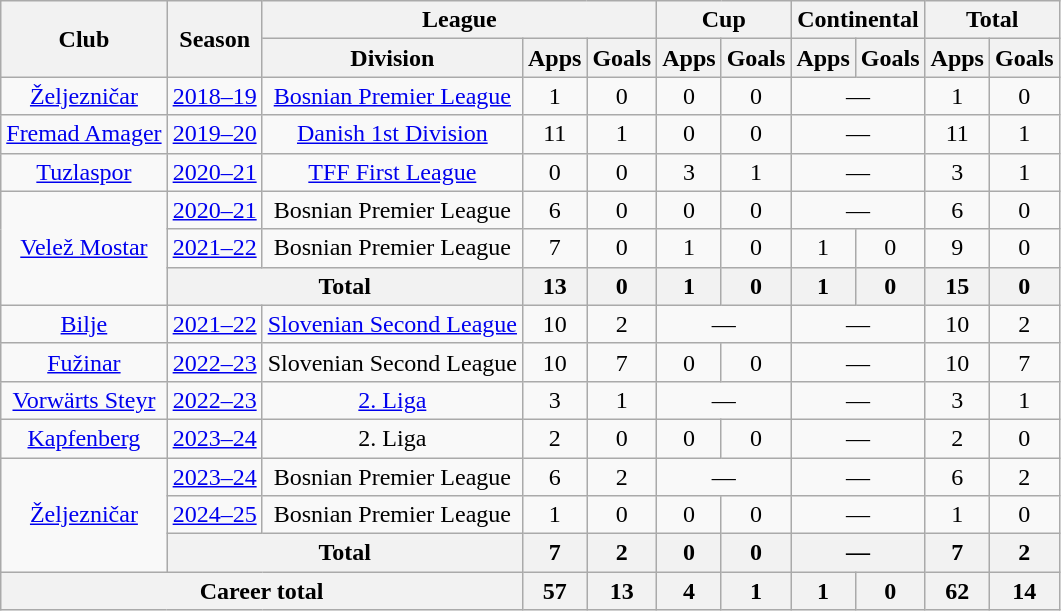<table class=wikitable style="text-align: center;">
<tr>
<th rowspan=2>Club</th>
<th rowspan=2>Season</th>
<th colspan=3>League</th>
<th colspan=2>Cup</th>
<th colspan=2>Continental</th>
<th colspan=2>Total</th>
</tr>
<tr>
<th>Division</th>
<th>Apps</th>
<th>Goals</th>
<th>Apps</th>
<th>Goals</th>
<th>Apps</th>
<th>Goals</th>
<th>Apps</th>
<th>Goals</th>
</tr>
<tr>
<td><a href='#'>Željezničar</a></td>
<td><a href='#'>2018–19</a></td>
<td><a href='#'>Bosnian Premier League</a></td>
<td>1</td>
<td>0</td>
<td>0</td>
<td>0</td>
<td colspan=2>—</td>
<td>1</td>
<td>0</td>
</tr>
<tr>
<td><a href='#'>Fremad Amager</a></td>
<td><a href='#'>2019–20</a></td>
<td><a href='#'>Danish 1st Division</a></td>
<td>11</td>
<td>1</td>
<td>0</td>
<td>0</td>
<td colspan=2>—</td>
<td>11</td>
<td>1</td>
</tr>
<tr>
<td><a href='#'>Tuzlaspor</a></td>
<td><a href='#'>2020–21</a></td>
<td><a href='#'>TFF First League</a></td>
<td>0</td>
<td>0</td>
<td>3</td>
<td>1</td>
<td colspan=2>—</td>
<td>3</td>
<td>1</td>
</tr>
<tr>
<td rowspan=3><a href='#'>Velež Mostar</a></td>
<td><a href='#'>2020–21</a></td>
<td>Bosnian Premier League</td>
<td>6</td>
<td>0</td>
<td>0</td>
<td>0</td>
<td colspan=2>—</td>
<td>6</td>
<td>0</td>
</tr>
<tr>
<td><a href='#'>2021–22</a></td>
<td>Bosnian Premier League</td>
<td>7</td>
<td>0</td>
<td>1</td>
<td>0</td>
<td>1</td>
<td>0</td>
<td>9</td>
<td>0</td>
</tr>
<tr>
<th colspan=2>Total</th>
<th>13</th>
<th>0</th>
<th>1</th>
<th>0</th>
<th>1</th>
<th>0</th>
<th>15</th>
<th>0</th>
</tr>
<tr>
<td><a href='#'>Bilje</a></td>
<td><a href='#'>2021–22</a></td>
<td><a href='#'>Slovenian Second League</a></td>
<td>10</td>
<td>2</td>
<td colspan=2>—</td>
<td colspan=2>—</td>
<td>10</td>
<td>2</td>
</tr>
<tr>
<td><a href='#'>Fužinar</a></td>
<td><a href='#'>2022–23</a></td>
<td>Slovenian Second League</td>
<td>10</td>
<td>7</td>
<td>0</td>
<td>0</td>
<td colspan=2>—</td>
<td>10</td>
<td>7</td>
</tr>
<tr>
<td><a href='#'>Vorwärts Steyr</a></td>
<td><a href='#'>2022–23</a></td>
<td><a href='#'>2. Liga</a></td>
<td>3</td>
<td>1</td>
<td colspan=2>—</td>
<td colspan=2>—</td>
<td>3</td>
<td>1</td>
</tr>
<tr>
<td><a href='#'>Kapfenberg</a></td>
<td><a href='#'>2023–24</a></td>
<td>2. Liga</td>
<td>2</td>
<td>0</td>
<td>0</td>
<td>0</td>
<td colspan=2>—</td>
<td>2</td>
<td>0</td>
</tr>
<tr>
<td rowspan=3><a href='#'>Željezničar</a></td>
<td><a href='#'>2023–24</a></td>
<td>Bosnian Premier League</td>
<td>6</td>
<td>2</td>
<td colspan=2>—</td>
<td colspan=2>—</td>
<td>6</td>
<td>2</td>
</tr>
<tr>
<td><a href='#'>2024–25</a></td>
<td>Bosnian Premier League</td>
<td>1</td>
<td>0</td>
<td>0</td>
<td>0</td>
<td colspan=2>—</td>
<td>1</td>
<td>0</td>
</tr>
<tr>
<th colspan=2>Total</th>
<th>7</th>
<th>2</th>
<th>0</th>
<th>0</th>
<th colspan=2>—</th>
<th>7</th>
<th>2</th>
</tr>
<tr>
<th colspan=3>Career total</th>
<th>57</th>
<th>13</th>
<th>4</th>
<th>1</th>
<th>1</th>
<th>0</th>
<th>62</th>
<th>14</th>
</tr>
</table>
